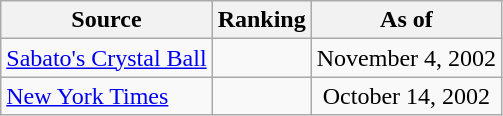<table class="wikitable" style="text-align:center">
<tr>
<th>Source</th>
<th>Ranking</th>
<th>As of</th>
</tr>
<tr>
<td align=left><a href='#'>Sabato's Crystal Ball</a></td>
<td></td>
<td>November 4, 2002</td>
</tr>
<tr>
<td align=left><a href='#'>New York Times</a></td>
<td></td>
<td>October 14, 2002</td>
</tr>
</table>
